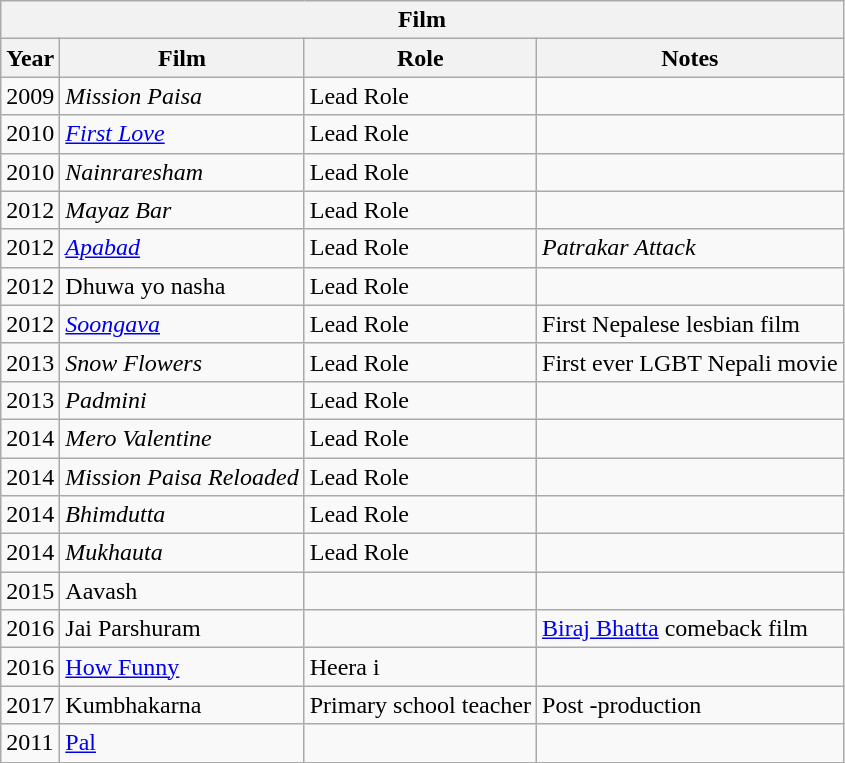<table class="wikitable">
<tr>
<th colspan=4>Film</th>
</tr>
<tr>
<th>Year</th>
<th>Film</th>
<th>Role</th>
<th>Notes</th>
</tr>
<tr>
<td>2009</td>
<td><em>Mission Paisa</em></td>
<td>Lead Role</td>
<td></td>
</tr>
<tr>
<td>2010</td>
<td><em><a href='#'>First Love</a></em></td>
<td>Lead Role</td>
<td></td>
</tr>
<tr>
<td>2010</td>
<td><em>Nainraresham</em></td>
<td>Lead Role</td>
<td></td>
</tr>
<tr>
<td>2012</td>
<td><em>Mayaz Bar</em></td>
<td>Lead Role</td>
<td></td>
</tr>
<tr>
<td>2012</td>
<td><em><a href='#'>Apabad</a></em></td>
<td>Lead Role</td>
<td><em>Patrakar Attack</em></td>
</tr>
<tr>
<td>2012</td>
<td>Dhuwa yo nasha</td>
<td>Lead Role</td>
<td></td>
</tr>
<tr>
<td>2012</td>
<td><em><a href='#'>Soongava</a></em></td>
<td>Lead Role</td>
<td>First Nepalese lesbian film</td>
</tr>
<tr>
<td>2013</td>
<td><em>Snow Flowers</em></td>
<td>Lead Role</td>
<td>First ever LGBT Nepali movie</td>
</tr>
<tr>
<td>2013</td>
<td><em>Padmini</em></td>
<td>Lead Role</td>
<td></td>
</tr>
<tr>
<td>2014</td>
<td><em>Mero Valentine</em></td>
<td>Lead Role</td>
<td></td>
</tr>
<tr>
<td>2014</td>
<td><em>Mission Paisa Reloaded</em></td>
<td>Lead Role</td>
<td></td>
</tr>
<tr>
<td>2014</td>
<td><em>Bhimdutta</em></td>
<td>Lead Role</td>
<td></td>
</tr>
<tr>
<td>2014</td>
<td><em>Mukhauta</em></td>
<td>Lead Role</td>
<td></td>
</tr>
<tr>
<td>2015</td>
<td>Aavash</td>
<td></td>
<td></td>
</tr>
<tr>
<td>2016</td>
<td>Jai Parshuram</td>
<td></td>
<td><a href='#'>Biraj Bhatta</a> comeback film</td>
</tr>
<tr>
<td>2016</td>
<td><a href='#'>How Funny</a></td>
<td>Heera i</td>
<td></td>
</tr>
<tr>
<td>2017</td>
<td>Kumbhakarna </td>
<td>Primary school teacher</td>
<td>Post -production</td>
</tr>
<tr>
<td>2011</td>
<td><a href='#'>Pal</a></td>
<td></td>
<td></td>
</tr>
</table>
